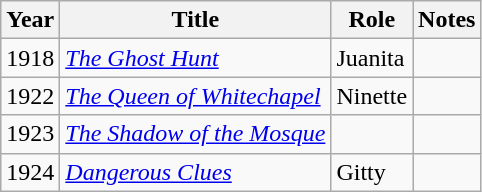<table class="wikitable sortable">
<tr>
<th>Year</th>
<th>Title</th>
<th>Role</th>
<th class="unsortable">Notes</th>
</tr>
<tr>
<td>1918</td>
<td><em><a href='#'>The Ghost Hunt</a></em></td>
<td>Juanita</td>
<td></td>
</tr>
<tr>
<td>1922</td>
<td><em><a href='#'>The Queen of Whitechapel</a></em></td>
<td>Ninette</td>
<td></td>
</tr>
<tr>
<td>1923</td>
<td><em><a href='#'>The Shadow of the Mosque</a></em></td>
<td></td>
<td></td>
</tr>
<tr>
<td>1924</td>
<td><em><a href='#'>Dangerous Clues</a></em></td>
<td>Gitty</td>
<td></td>
</tr>
</table>
